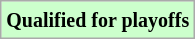<table class="wikitable">
<tr>
<td bgcolor="#ccffcc"><small><strong>Qualified for playoffs</strong></small></td>
</tr>
</table>
